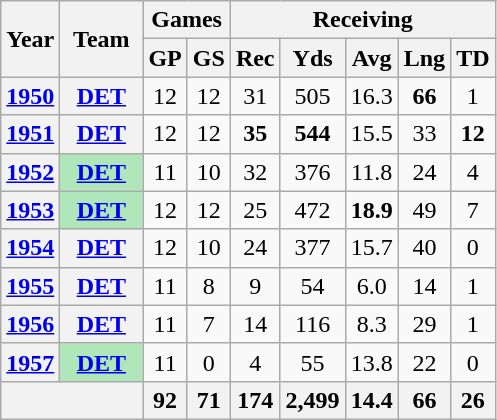<table class="wikitable" style="text-align:center">
<tr>
<th rowspan="2">Year</th>
<th rowspan="2">Team</th>
<th colspan="2">Games</th>
<th colspan="5">Receiving</th>
</tr>
<tr>
<th>GP</th>
<th>GS</th>
<th>Rec</th>
<th>Yds</th>
<th>Avg</th>
<th>Lng</th>
<th>TD</th>
</tr>
<tr>
<th><a href='#'>1950</a></th>
<th><a href='#'>DET</a></th>
<td>12</td>
<td>12</td>
<td>31</td>
<td>505</td>
<td>16.3</td>
<td><strong>66</strong></td>
<td>1</td>
</tr>
<tr>
<th><a href='#'>1951</a></th>
<th><a href='#'>DET</a></th>
<td>12</td>
<td>12</td>
<td><strong>35</strong></td>
<td><strong>544</strong></td>
<td>15.5</td>
<td>33</td>
<td><strong>12</strong></td>
</tr>
<tr>
<th><a href='#'>1952</a></th>
<th style="background:#afe6ba; width:3em;"><a href='#'>DET</a></th>
<td>11</td>
<td>10</td>
<td>32</td>
<td>376</td>
<td>11.8</td>
<td>24</td>
<td>4</td>
</tr>
<tr>
<th><a href='#'>1953</a></th>
<th style="background:#afe6ba; width:3em;"><a href='#'>DET</a></th>
<td>12</td>
<td>12</td>
<td>25</td>
<td>472</td>
<td><strong>18.9</strong></td>
<td>49</td>
<td>7</td>
</tr>
<tr>
<th><a href='#'>1954</a></th>
<th><a href='#'>DET</a></th>
<td>12</td>
<td>10</td>
<td>24</td>
<td>377</td>
<td>15.7</td>
<td>40</td>
<td>0</td>
</tr>
<tr>
<th><a href='#'>1955</a></th>
<th><a href='#'>DET</a></th>
<td>11</td>
<td>8</td>
<td>9</td>
<td>54</td>
<td>6.0</td>
<td>14</td>
<td>1</td>
</tr>
<tr>
<th><a href='#'>1956</a></th>
<th><a href='#'>DET</a></th>
<td>11</td>
<td>7</td>
<td>14</td>
<td>116</td>
<td>8.3</td>
<td>29</td>
<td>1</td>
</tr>
<tr>
<th><a href='#'>1957</a></th>
<th style="background:#afe6ba; width:3em;"><a href='#'>DET</a></th>
<td>11</td>
<td>0</td>
<td>4</td>
<td>55</td>
<td>13.8</td>
<td>22</td>
<td>0</td>
</tr>
<tr>
<th colspan="2"></th>
<th>92</th>
<th>71</th>
<th>174</th>
<th>2,499</th>
<th>14.4</th>
<th>66</th>
<th>26</th>
</tr>
</table>
